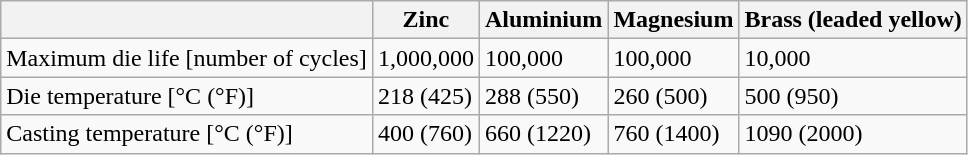<table class="wikitable">
<tr>
<th></th>
<th>Zinc</th>
<th>Aluminium</th>
<th>Magnesium</th>
<th>Brass (leaded yellow)</th>
</tr>
<tr>
<td>Maximum die life [number of cycles]</td>
<td>1,000,000</td>
<td>100,000</td>
<td>100,000</td>
<td>10,000</td>
</tr>
<tr>
<td>Die temperature [°C (°F)]</td>
<td>218 (425)</td>
<td>288 (550)</td>
<td>260 (500)</td>
<td>500 (950)</td>
</tr>
<tr>
<td>Casting temperature [°C (°F)]</td>
<td>400 (760)</td>
<td>660 (1220)</td>
<td>760 (1400)</td>
<td>1090 (2000)</td>
</tr>
</table>
